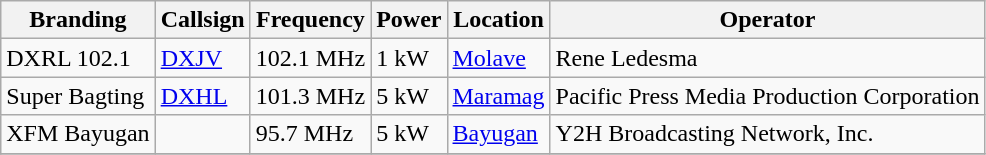<table class="wikitable">
<tr>
<th>Branding</th>
<th>Callsign</th>
<th>Frequency</th>
<th>Power</th>
<th>Location</th>
<th>Operator</th>
</tr>
<tr>
<td>DXRL 102.1</td>
<td><a href='#'>DXJV</a></td>
<td>102.1 MHz</td>
<td>1 kW</td>
<td><a href='#'>Molave</a></td>
<td>Rene Ledesma</td>
</tr>
<tr>
<td>Super Bagting</td>
<td><a href='#'>DXHL</a></td>
<td>101.3 MHz</td>
<td>5 kW</td>
<td><a href='#'>Maramag</a></td>
<td>Pacific Press Media Production Corporation</td>
</tr>
<tr>
<td>XFM Bayugan</td>
<td></td>
<td>95.7 MHz</td>
<td>5 kW</td>
<td><a href='#'>Bayugan</a></td>
<td>Y2H Broadcasting Network, Inc.</td>
</tr>
<tr>
</tr>
</table>
